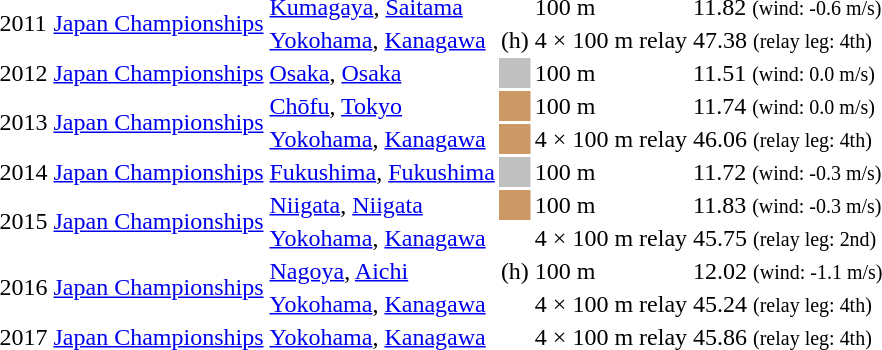<table>
<tr>
<td rowspan=2>2011</td>
<td rowspan=2><a href='#'>Japan Championships</a></td>
<td><a href='#'>Kumagaya</a>, <a href='#'>Saitama</a></td>
<td></td>
<td>100 m</td>
<td>11.82 <small>(wind: -0.6 m/s)</small></td>
</tr>
<tr>
<td><a href='#'>Yokohama</a>, <a href='#'>Kanagawa</a></td>
<td> (h)</td>
<td>4 × 100 m relay</td>
<td>47.38 <small>(relay leg: 4th)</small></td>
</tr>
<tr>
<td>2012</td>
<td><a href='#'>Japan Championships</a></td>
<td><a href='#'>Osaka</a>, <a href='#'>Osaka</a></td>
<td bgcolor="silver"></td>
<td>100 m</td>
<td>11.51 <small>(wind: 0.0 m/s)</small></td>
</tr>
<tr>
<td rowspan=2>2013</td>
<td rowspan=2><a href='#'>Japan Championships</a></td>
<td><a href='#'>Chōfu</a>, <a href='#'>Tokyo</a></td>
<td bgcolor=cc9966></td>
<td>100 m</td>
<td>11.74 <small>(wind: 0.0 m/s)</small></td>
</tr>
<tr>
<td><a href='#'>Yokohama</a>, <a href='#'>Kanagawa</a></td>
<td bgcolor=cc9966></td>
<td>4 × 100 m relay</td>
<td>46.06 <small>(relay leg: 4th)</small></td>
</tr>
<tr>
<td>2014</td>
<td><a href='#'>Japan Championships</a></td>
<td><a href='#'>Fukushima</a>, <a href='#'>Fukushima</a></td>
<td bgcolor="silver"></td>
<td>100 m</td>
<td>11.72 <small>(wind: -0.3 m/s)</small></td>
</tr>
<tr>
<td rowspan=2>2015</td>
<td rowspan=2><a href='#'>Japan Championships</a></td>
<td><a href='#'>Niigata</a>, <a href='#'>Niigata</a></td>
<td bgcolor=cc9966></td>
<td>100 m</td>
<td>11.83 <small>(wind: -0.3 m/s)</small></td>
</tr>
<tr>
<td><a href='#'>Yokohama</a>, <a href='#'>Kanagawa</a></td>
<td></td>
<td>4 × 100 m relay</td>
<td>45.75 <small>(relay leg: 2nd)</small></td>
</tr>
<tr>
<td rowspan=2>2016</td>
<td rowspan=2><a href='#'>Japan Championships</a></td>
<td><a href='#'>Nagoya</a>, <a href='#'>Aichi</a></td>
<td> (h)</td>
<td>100 m</td>
<td>12.02 <small>(wind: -1.1 m/s)</small></td>
</tr>
<tr>
<td><a href='#'>Yokohama</a>, <a href='#'>Kanagawa</a></td>
<td></td>
<td>4 × 100 m relay</td>
<td>45.24 <small>(relay leg: 4th)</small></td>
</tr>
<tr>
<td>2017</td>
<td><a href='#'>Japan Championships</a></td>
<td><a href='#'>Yokohama</a>, <a href='#'>Kanagawa</a></td>
<td></td>
<td>4 × 100 m relay</td>
<td>45.86 <small>(relay leg: 4th)</small></td>
</tr>
<tr>
</tr>
</table>
